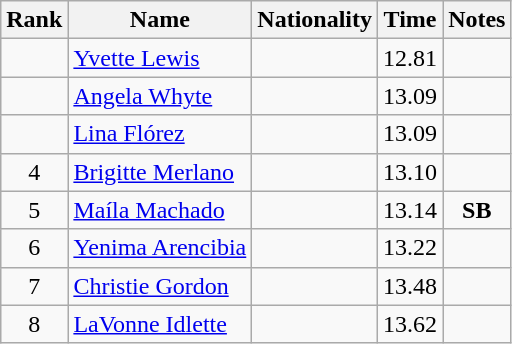<table class="wikitable sortable" style="text-align:center">
<tr>
<th>Rank</th>
<th>Name</th>
<th>Nationality</th>
<th>Time</th>
<th>Notes</th>
</tr>
<tr>
<td></td>
<td align=left><a href='#'>Yvette Lewis</a></td>
<td align=left></td>
<td>12.81</td>
<td></td>
</tr>
<tr>
<td></td>
<td align=left><a href='#'>Angela Whyte</a></td>
<td align=left></td>
<td>13.09</td>
<td></td>
</tr>
<tr>
<td></td>
<td align=left><a href='#'>Lina Flórez</a></td>
<td align=left></td>
<td>13.09</td>
<td></td>
</tr>
<tr>
<td>4</td>
<td align=left><a href='#'>Brigitte Merlano</a></td>
<td align=left></td>
<td>13.10</td>
<td></td>
</tr>
<tr>
<td>5</td>
<td align=left><a href='#'>Maíla Machado</a></td>
<td align=left></td>
<td>13.14</td>
<td><strong>SB</strong></td>
</tr>
<tr>
<td>6</td>
<td align=left><a href='#'>Yenima Arencibia</a></td>
<td align=left></td>
<td>13.22</td>
<td></td>
</tr>
<tr>
<td>7</td>
<td align=left><a href='#'>Christie Gordon</a></td>
<td align=left></td>
<td>13.48</td>
<td></td>
</tr>
<tr>
<td>8</td>
<td align=left><a href='#'>LaVonne Idlette</a></td>
<td align=left></td>
<td>13.62</td>
<td></td>
</tr>
</table>
